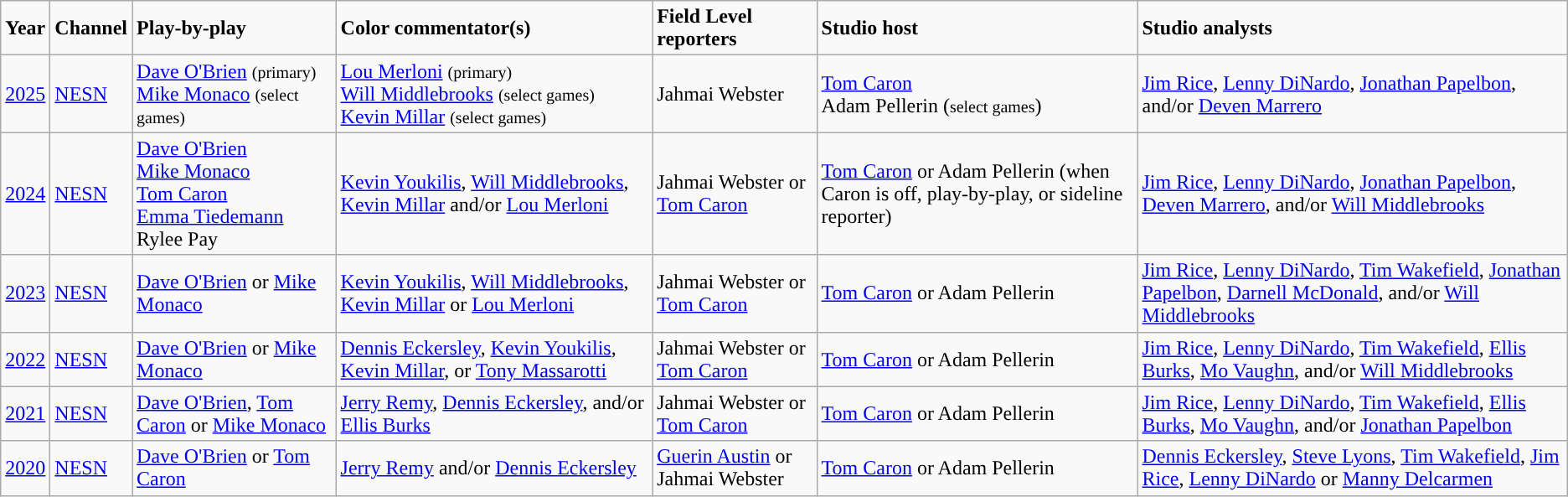<table class="wikitable">
<tr>
<td><strong>Year</strong></td>
<td><strong>Channel</strong></td>
<td><strong>Play-by-play</strong></td>
<td><strong>Color commentator(s)</strong></td>
<td><strong>Field Level reporters</strong></td>
<td><strong>Studio host</strong></td>
<td><strong>Studio analysts</strong></td>
</tr>
<tr>
<td><a href='#'>2025</a></td>
<td><a href='#'>NESN</a></td>
<td><a href='#'>Dave O'Brien</a> <small>(primary)</small><br><a href='#'>Mike Monaco</a> <small>(select games)</small></td>
<td><a href='#'>Lou Merloni</a> <small>(primary)</small><br><a href='#'>Will Middlebrooks</a> <small>(select games)</small><br><a href='#'>Kevin Millar</a> <small>(select games)</small></td>
<td>Jahmai Webster</td>
<td><a href='#'>Tom Caron</a><br>Adam Pellerin (<small>select games</small>)</td>
<td><a href='#'>Jim Rice</a>, <a href='#'>Lenny DiNardo</a>, <a href='#'>Jonathan Papelbon</a>, and/or <a href='#'>Deven Marrero</a></td>
</tr>
<tr>
<td><a href='#'>2024</a></td>
<td><a href='#'>NESN</a></td>
<td><a href='#'>Dave O'Brien</a> <br><a href='#'>Mike Monaco</a> <br><a href='#'>Tom Caron</a> <br><a href='#'>Emma Tiedemann</a> <br>Rylee Pay </td>
<td><a href='#'>Kevin Youkilis</a>, <a href='#'>Will Middlebrooks</a>, <a href='#'>Kevin Millar</a> and/or <a href='#'>Lou Merloni</a></td>
<td>Jahmai Webster or <a href='#'>Tom Caron</a> </td>
<td><a href='#'>Tom Caron</a> or Adam Pellerin (when Caron is off, play-by-play, or sideline reporter)</td>
<td><a href='#'>Jim Rice</a>, <a href='#'>Lenny DiNardo</a>, <a href='#'>Jonathan Papelbon</a>, <a href='#'>Deven Marrero</a>, and/or <a href='#'>Will Middlebrooks</a></td>
</tr>
<tr>
<td><a href='#'>2023</a></td>
<td><a href='#'>NESN</a></td>
<td><a href='#'>Dave O'Brien</a> or <a href='#'>Mike Monaco</a></td>
<td><a href='#'>Kevin Youkilis</a>, <a href='#'>Will Middlebrooks</a>, <a href='#'>Kevin Millar</a> or <a href='#'>Lou Merloni</a></td>
<td>Jahmai Webster or <a href='#'>Tom Caron</a> </td>
<td><a href='#'>Tom Caron</a> or Adam Pellerin</td>
<td><a href='#'>Jim Rice</a>, <a href='#'>Lenny DiNardo</a>, <a href='#'>Tim Wakefield</a>, <a href='#'>Jonathan Papelbon</a>, <a href='#'>Darnell McDonald</a>, and/or <a href='#'>Will Middlebrooks</a></td>
</tr>
<tr>
<td><a href='#'>2022</a></td>
<td><a href='#'>NESN</a></td>
<td><a href='#'>Dave O'Brien</a> or <a href='#'>Mike Monaco</a></td>
<td><a href='#'>Dennis Eckersley</a>, <a href='#'>Kevin Youkilis</a>, <a href='#'>Kevin Millar</a>, or <a href='#'>Tony Massarotti</a></td>
<td>Jahmai Webster or <a href='#'>Tom Caron</a> </td>
<td><a href='#'>Tom Caron</a> or Adam Pellerin</td>
<td><a href='#'>Jim Rice</a>, <a href='#'>Lenny DiNardo</a>, <a href='#'>Tim Wakefield</a>, <a href='#'>Ellis Burks</a>, <a href='#'>Mo Vaughn</a>, and/or <a href='#'>Will Middlebrooks</a></td>
</tr>
<tr>
<td><a href='#'>2021</a></td>
<td><a href='#'>NESN</a></td>
<td><a href='#'>Dave O'Brien</a>, <a href='#'>Tom Caron</a> or <a href='#'>Mike Monaco</a></td>
<td><a href='#'>Jerry Remy</a>, <a href='#'>Dennis Eckersley</a>, and/or <a href='#'>Ellis Burks</a></td>
<td>Jahmai Webster or <a href='#'>Tom Caron</a> </td>
<td><a href='#'>Tom Caron</a> or Adam Pellerin</td>
<td><a href='#'>Jim Rice</a>, <a href='#'>Lenny DiNardo</a>, <a href='#'>Tim Wakefield</a>, <a href='#'>Ellis Burks</a>, <a href='#'>Mo Vaughn</a>, and/or <a href='#'>Jonathan Papelbon</a></td>
</tr>
<tr>
<td><a href='#'>2020</a></td>
<td><a href='#'>NESN</a></td>
<td><a href='#'>Dave O'Brien</a> or <a href='#'>Tom Caron</a></td>
<td><a href='#'>Jerry Remy</a> and/or <a href='#'>Dennis Eckersley</a></td>
<td rowspan=1><a href='#'>Guerin Austin</a> or Jahmai Webster</td>
<td><a href='#'>Tom Caron</a> or Adam Pellerin</td>
<td rowspan="1"><a href='#'>Dennis Eckersley</a>, <a href='#'>Steve Lyons</a>, <a href='#'>Tim Wakefield</a>, <a href='#'>Jim Rice</a>, <a href='#'>Lenny DiNardo</a> or <a href='#'>Manny Delcarmen</a></td>
</tr>
</table>
